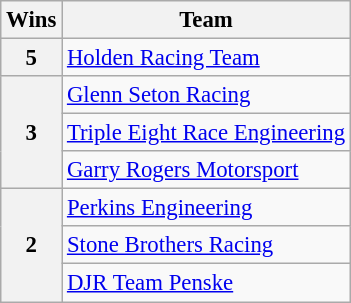<table class="wikitable" style="font-size: 95%;">
<tr>
<th>Wins</th>
<th>Team</th>
</tr>
<tr>
<th>5</th>
<td><a href='#'>Holden Racing Team</a></td>
</tr>
<tr>
<th rowspan="3">3</th>
<td><a href='#'>Glenn Seton Racing</a></td>
</tr>
<tr>
<td><a href='#'>Triple Eight Race Engineering</a></td>
</tr>
<tr>
<td><a href='#'>Garry Rogers Motorsport</a></td>
</tr>
<tr>
<th rowspan="3">2</th>
<td><a href='#'>Perkins Engineering</a></td>
</tr>
<tr>
<td><a href='#'>Stone Brothers Racing</a></td>
</tr>
<tr>
<td><a href='#'>DJR Team Penske</a></td>
</tr>
</table>
